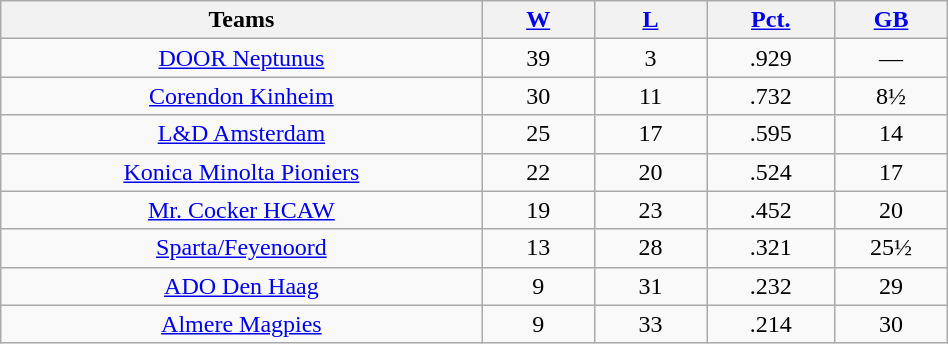<table class="wikitable" width="50%" style="text-align:center;">
<tr>
<th width="30%">Teams</th>
<th width="7%"><a href='#'>W</a></th>
<th width="7%"><a href='#'>L</a></th>
<th width="8%"><a href='#'>Pct.</a></th>
<th width="7%"><a href='#'>GB</a></th>
</tr>
<tr>
<td><a href='#'>DOOR Neptunus</a></td>
<td>39</td>
<td>3</td>
<td>.929</td>
<td>—</td>
</tr>
<tr>
<td><a href='#'>Corendon Kinheim</a></td>
<td>30</td>
<td>11</td>
<td>.732</td>
<td>8½</td>
</tr>
<tr>
<td><a href='#'>L&D Amsterdam</a></td>
<td>25</td>
<td>17</td>
<td>.595</td>
<td>14</td>
</tr>
<tr>
<td><a href='#'>Konica Minolta Pioniers</a></td>
<td>22</td>
<td>20</td>
<td>.524</td>
<td>17</td>
</tr>
<tr>
<td><a href='#'>Mr. Cocker HCAW</a></td>
<td>19</td>
<td>23</td>
<td>.452</td>
<td>20</td>
</tr>
<tr>
<td><a href='#'>Sparta/Feyenoord</a></td>
<td>13</td>
<td>28</td>
<td>.321</td>
<td>25½</td>
</tr>
<tr>
<td><a href='#'>ADO Den Haag</a></td>
<td>9</td>
<td>31</td>
<td>.232</td>
<td>29</td>
</tr>
<tr>
<td><a href='#'>Almere Magpies</a></td>
<td>9</td>
<td>33</td>
<td>.214</td>
<td>30</td>
</tr>
</table>
